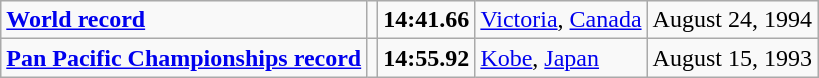<table class="wikitable">
<tr>
<td><strong><a href='#'>World record</a></strong></td>
<td></td>
<td><strong>14:41.66</strong></td>
<td><a href='#'>Victoria</a>, <a href='#'>Canada</a></td>
<td>August 24, 1994</td>
</tr>
<tr>
<td><strong><a href='#'>Pan Pacific Championships record</a></strong></td>
<td></td>
<td><strong>14:55.92</strong></td>
<td><a href='#'>Kobe</a>, <a href='#'>Japan</a></td>
<td>August 15, 1993</td>
</tr>
</table>
